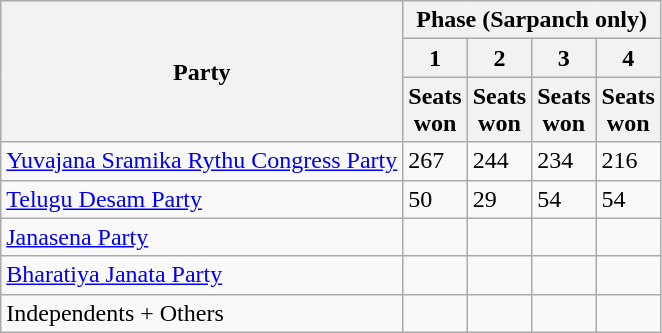<table class="wikitable">
<tr>
<th rowspan="3">Party</th>
<th colspan="4">Phase (Sarpanch only)</th>
</tr>
<tr>
<th>1</th>
<th>2</th>
<th>3</th>
<th>4</th>
</tr>
<tr>
<th>Seats<br>won</th>
<th>Seats<br>won</th>
<th>Seats<br>won</th>
<th>Seats<br>won</th>
</tr>
<tr>
<td><a href='#'>Yuvajana Sramika Rythu Congress Party</a></td>
<td>267</td>
<td>244</td>
<td>234</td>
<td>216</td>
</tr>
<tr>
<td><a href='#'>Telugu Desam Party</a></td>
<td>50</td>
<td>29</td>
<td>54</td>
<td>54</td>
</tr>
<tr>
<td><a href='#'>Janasena Party</a></td>
<td></td>
<td></td>
<td></td>
<td></td>
</tr>
<tr>
<td><a href='#'>Bharatiya Janata Party</a></td>
<td></td>
<td></td>
<td></td>
<td></td>
</tr>
<tr>
<td>Independents + Others</td>
<td></td>
<td></td>
<td></td>
<td></td>
</tr>
</table>
